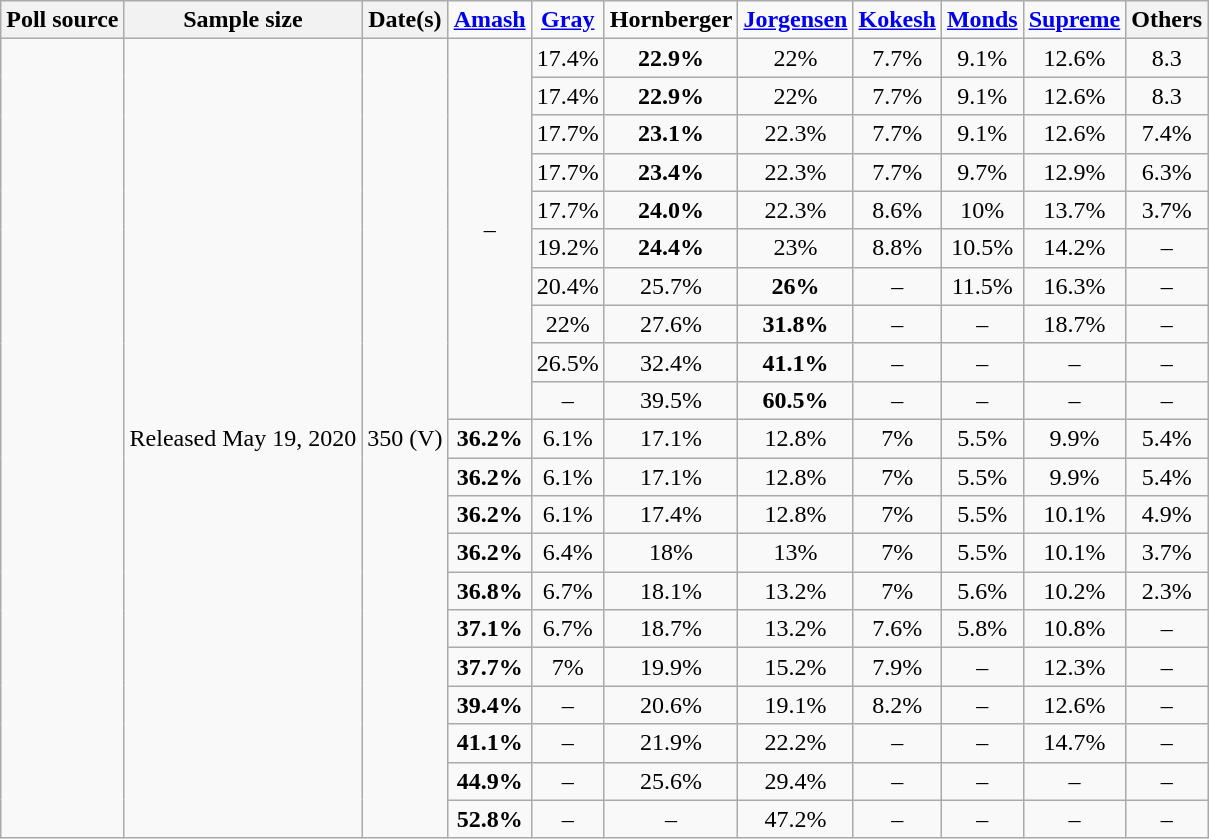<table class="wikitable" style="text-align:center">
<tr>
<th>Poll source</th>
<th>Sample size</th>
<th>Date(s)</th>
<td><strong><a href='#'>Amash</a></strong></td>
<td><strong><a href='#'>Gray</a></strong></td>
<td><strong>Hornberger</strong></td>
<td><strong><a href='#'>Jorgensen</a></strong></td>
<td><strong><a href='#'>Kokesh</a></strong></td>
<td><strong><a href='#'>Monds</a></strong></td>
<td><strong><a href='#'>Supreme</a></strong></td>
<th>Others</th>
</tr>
<tr>
<td rowspan=21 style="text-align:left;"> </td>
<td rowspan=21>Released May 19, 2020</td>
<td rowspan=21>350 (V)</td>
<td rowspan=10>–</td>
<td>17.4%</td>
<td><strong>22.9%</strong></td>
<td>22%</td>
<td>7.7%</td>
<td>9.1%</td>
<td>12.6%</td>
<td>8.3</td>
</tr>
<tr>
<td>17.4%</td>
<td><strong>22.9%</strong></td>
<td>22%</td>
<td>7.7%</td>
<td>9.1%</td>
<td>12.6%</td>
<td>8.3</td>
</tr>
<tr>
<td>17.7%</td>
<td><strong>23.1%</strong></td>
<td>22.3%</td>
<td>7.7%</td>
<td>9.1%</td>
<td>12.6%</td>
<td>7.4%</td>
</tr>
<tr>
<td>17.7%</td>
<td><strong>23.4%</strong></td>
<td>22.3%</td>
<td>7.7%</td>
<td>9.7%</td>
<td>12.9%</td>
<td>6.3%</td>
</tr>
<tr>
<td>17.7%</td>
<td><strong>24.0%</strong></td>
<td>22.3%</td>
<td>8.6%</td>
<td>10%</td>
<td>13.7%</td>
<td>3.7%</td>
</tr>
<tr>
<td>19.2%</td>
<td><strong>24.4%</strong></td>
<td>23%</td>
<td>8.8%</td>
<td>10.5%</td>
<td>14.2%</td>
<td>–</td>
</tr>
<tr>
<td>20.4%</td>
<td>25.7%</td>
<td><strong>26%</strong></td>
<td>–</td>
<td>11.5%</td>
<td>16.3%</td>
<td>–</td>
</tr>
<tr>
<td>22%</td>
<td>27.6%</td>
<td><strong>31.8%</strong></td>
<td>–</td>
<td>–</td>
<td>18.7%</td>
<td>–</td>
</tr>
<tr>
<td>26.5%</td>
<td>32.4%</td>
<td><strong>41.1%</strong></td>
<td>–</td>
<td>–</td>
<td>–</td>
<td>–</td>
</tr>
<tr>
<td>–</td>
<td>39.5%</td>
<td><strong>60.5%</strong></td>
<td>–</td>
<td>–</td>
<td>–</td>
<td>–</td>
</tr>
<tr>
<td><strong>36.2%</strong></td>
<td>6.1%</td>
<td>17.1%</td>
<td>12.8%</td>
<td>7%</td>
<td>5.5%</td>
<td>9.9%</td>
<td>5.4%</td>
</tr>
<tr>
<td><strong>36.2%</strong></td>
<td>6.1%</td>
<td>17.1%</td>
<td>12.8%</td>
<td>7%</td>
<td>5.5%</td>
<td>9.9%</td>
<td>5.4%</td>
</tr>
<tr>
<td><strong>36.2%</strong></td>
<td>6.1%</td>
<td>17.4%</td>
<td>12.8%</td>
<td>7%</td>
<td>5.5%</td>
<td>10.1%</td>
<td>4.9%</td>
</tr>
<tr>
<td><strong>36.2%</strong></td>
<td>6.4%</td>
<td>18%</td>
<td>13%</td>
<td>7%</td>
<td>5.5%</td>
<td>10.1%</td>
<td>3.7%</td>
</tr>
<tr>
<td><strong>36.8%</strong></td>
<td>6.7%</td>
<td>18.1%</td>
<td>13.2%</td>
<td>7%</td>
<td>5.6%</td>
<td>10.2%</td>
<td>2.3%</td>
</tr>
<tr>
<td><strong>37.1%</strong></td>
<td>6.7%</td>
<td>18.7%</td>
<td>13.2%</td>
<td>7.6%</td>
<td>5.8%</td>
<td>10.8%</td>
<td>–</td>
</tr>
<tr>
<td><strong>37.7%</strong></td>
<td>7%</td>
<td>19.9%</td>
<td>15.2%</td>
<td>7.9%</td>
<td>–</td>
<td>12.3%</td>
<td>–</td>
</tr>
<tr>
<td><strong>39.4%</strong></td>
<td>–</td>
<td>20.6%</td>
<td>19.1%</td>
<td>8.2%</td>
<td>–</td>
<td>12.6%</td>
<td>–</td>
</tr>
<tr>
<td><strong>41.1%</strong></td>
<td>–</td>
<td>21.9%</td>
<td>22.2%</td>
<td>–</td>
<td>–</td>
<td>14.7%</td>
<td>–</td>
</tr>
<tr>
<td><strong>44.9%</strong></td>
<td>–</td>
<td>25.6%</td>
<td>29.4%</td>
<td>–</td>
<td>–</td>
<td>–</td>
<td>–</td>
</tr>
<tr>
<td><strong>52.8%</strong></td>
<td>–</td>
<td>–</td>
<td>47.2%</td>
<td>–</td>
<td>–</td>
<td>–</td>
<td>–</td>
</tr>
</table>
